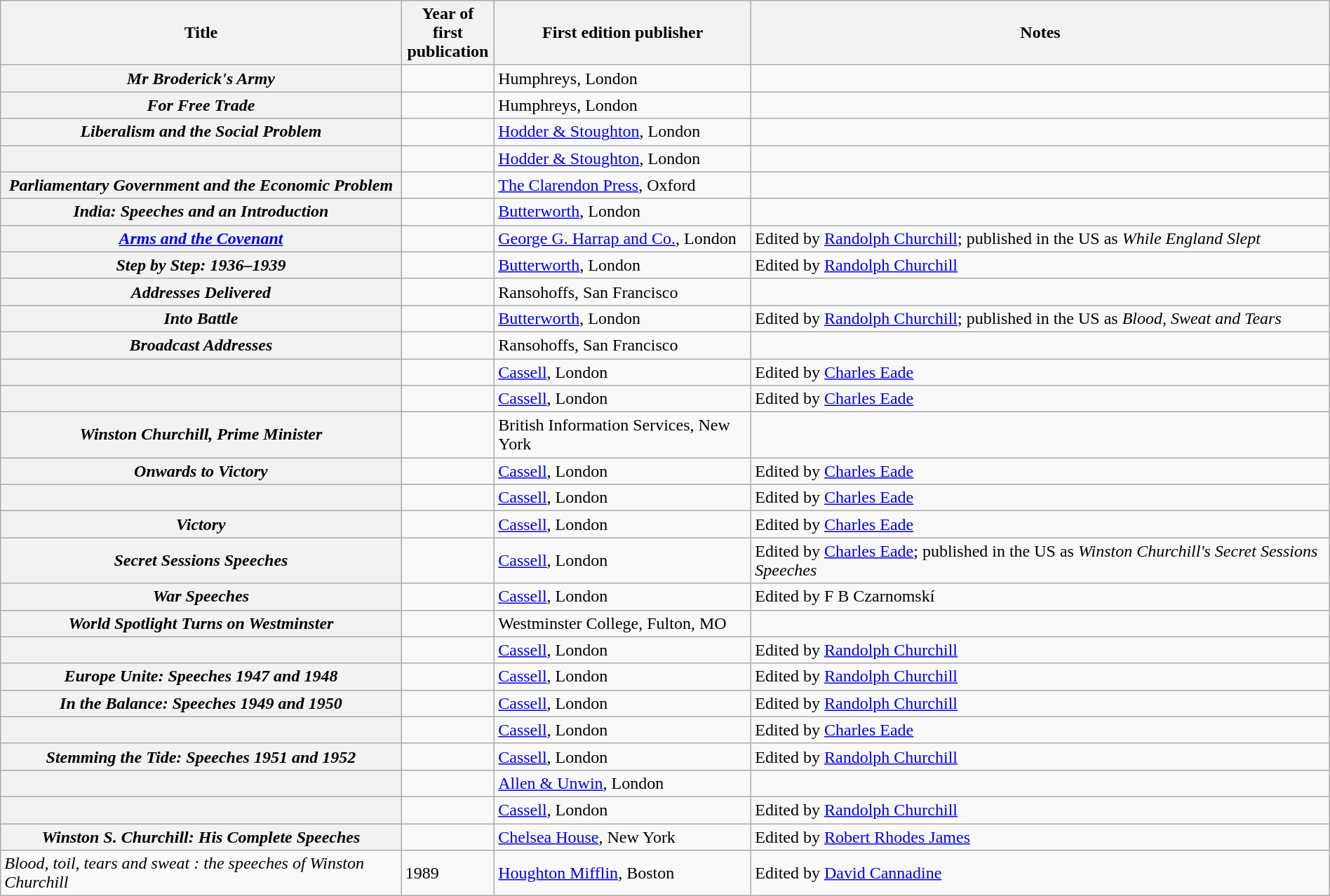<table class="wikitable plainrowheaders sortable" style="margin-right: 0;">
<tr>
<th scope="col">Title</th>
<th scope="col">Year of first<br>publication</th>
<th scope="col">First edition publisher</th>
<th scope="col" class="unsortable">Notes</th>
</tr>
<tr>
<th scope="row"><em>Mr Broderick's Army</em></th>
<td></td>
<td>Humphreys, London</td>
<td></td>
</tr>
<tr>
<th scope="row"><em>For Free Trade</em></th>
<td></td>
<td>Humphreys, London</td>
<td></td>
</tr>
<tr>
<th scope="row"><em>Liberalism and the Social Problem</em></th>
<td></td>
<td><a href='#'>Hodder & Stoughton</a>, London</td>
<td></td>
</tr>
<tr>
<th scope="row"></th>
<td></td>
<td><a href='#'>Hodder & Stoughton</a>, London</td>
<td></td>
</tr>
<tr>
<th scope="row"><em>Parliamentary Government and the Economic Problem</em></th>
<td></td>
<td><a href='#'>The Clarendon Press</a>, Oxford</td>
<td></td>
</tr>
<tr>
<th scope="row"><em>India: Speeches and an Introduction</em></th>
<td></td>
<td><a href='#'>Butterworth</a>, London</td>
<td></td>
</tr>
<tr>
<th scope="row"><em><a href='#'>Arms and the Covenant</a></em></th>
<td></td>
<td><a href='#'>George G. Harrap and Co.</a>, London</td>
<td>Edited by <a href='#'>Randolph Churchill</a>; published in the US as <em>While England Slept</em></td>
</tr>
<tr>
<th scope="row"><em>Step by Step: 1936–1939</em></th>
<td></td>
<td><a href='#'>Butterworth</a>, London</td>
<td>Edited by <a href='#'>Randolph Churchill</a></td>
</tr>
<tr>
<th scope="row"><em>Addresses Delivered</em></th>
<td></td>
<td>Ransohoffs, San Francisco</td>
<td></td>
</tr>
<tr>
<th scope="row"><em>Into Battle</em></th>
<td></td>
<td><a href='#'>Butterworth</a>, London</td>
<td>Edited by <a href='#'>Randolph Churchill</a>; published in the US as <em>Blood, Sweat and Tears</em></td>
</tr>
<tr>
<th scope="row"><em>Broadcast Addresses</em></th>
<td></td>
<td>Ransohoffs, San Francisco</td>
<td></td>
</tr>
<tr>
<th scope="row"></th>
<td></td>
<td><a href='#'>Cassell</a>, London</td>
<td>Edited by <a href='#'>Charles Eade</a></td>
</tr>
<tr>
<th scope="row"></th>
<td></td>
<td><a href='#'>Cassell</a>, London</td>
<td>Edited by <a href='#'>Charles Eade</a></td>
</tr>
<tr>
<th scope="row"><em>Winston Churchill, Prime Minister</em></th>
<td></td>
<td>British Information Services, New York</td>
<td></td>
</tr>
<tr>
<th scope="row"><em>Onwards to Victory</em></th>
<td></td>
<td><a href='#'>Cassell</a>, London</td>
<td>Edited by <a href='#'>Charles Eade</a></td>
</tr>
<tr>
<th scope="row"></th>
<td></td>
<td><a href='#'>Cassell</a>, London</td>
<td>Edited by <a href='#'>Charles Eade</a></td>
</tr>
<tr>
<th scope="row"><em>Victory</em></th>
<td></td>
<td><a href='#'>Cassell</a>, London</td>
<td>Edited by <a href='#'>Charles Eade</a></td>
</tr>
<tr>
<th scope="row"><em>Secret Sessions Speeches</em></th>
<td></td>
<td><a href='#'>Cassell</a>, London</td>
<td>Edited by <a href='#'>Charles Eade</a>; published in the US as <em>Winston Churchill's Secret Sessions Speeches</em></td>
</tr>
<tr>
<th scope="row"><em>War Speeches</em></th>
<td></td>
<td><a href='#'>Cassell</a>, London</td>
<td>Edited by F B Czarnomskí</td>
</tr>
<tr>
<th scope="row"><em>World Spotlight Turns on Westminster</em></th>
<td></td>
<td>Westminster College, Fulton, MO</td>
<td></td>
</tr>
<tr>
<th scope="row"></th>
<td></td>
<td><a href='#'>Cassell</a>, London</td>
<td>Edited by <a href='#'>Randolph Churchill</a></td>
</tr>
<tr>
<th scope="row"><em>Europe Unite: Speeches 1947 and 1948</em></th>
<td></td>
<td><a href='#'>Cassell</a>, London</td>
<td>Edited by <a href='#'>Randolph Churchill</a></td>
</tr>
<tr>
<th scope="row"><em>In the Balance: Speeches 1949 and 1950</em></th>
<td></td>
<td><a href='#'>Cassell</a>, London</td>
<td>Edited by <a href='#'>Randolph Churchill</a></td>
</tr>
<tr>
<th scope="row"></th>
<td></td>
<td><a href='#'>Cassell</a>, London</td>
<td>Edited by <a href='#'>Charles Eade</a></td>
</tr>
<tr>
<th scope="row"><em>Stemming the Tide: Speeches 1951 and 1952</em></th>
<td></td>
<td><a href='#'>Cassell</a>, London</td>
<td>Edited by <a href='#'>Randolph Churchill</a></td>
</tr>
<tr>
<th scope="row"></th>
<td></td>
<td><a href='#'>Allen & Unwin</a>, London</td>
<td></td>
</tr>
<tr>
<th scope="row"></th>
<td></td>
<td><a href='#'>Cassell</a>, London</td>
<td>Edited by <a href='#'>Randolph Churchill</a></td>
</tr>
<tr>
<th scope="row"><em>Winston S. Churchill: His Complete Speeches</em></th>
<td></td>
<td><a href='#'>Chelsea House</a>, New York</td>
<td>Edited by <a href='#'>Robert Rhodes James</a></td>
</tr>
<tr>
<td><em>Blood, toil, tears and sweat : the speeches of Winston Churchill</em></td>
<td>1989</td>
<td><a href='#'>Houghton Mifflin</a>, Boston</td>
<td>Edited by <a href='#'>David Cannadine</a></td>
</tr>
</table>
